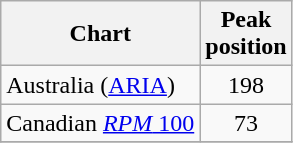<table class="wikitable">
<tr>
<th>Chart</th>
<th>Peak<br>position</th>
</tr>
<tr>
<td>Australia (<a href='#'>ARIA</a>)</td>
<td align="center">198</td>
</tr>
<tr>
<td>Canadian <a href='#'><em>RPM</em> 100</a></td>
<td align="center">73</td>
</tr>
<tr>
</tr>
</table>
